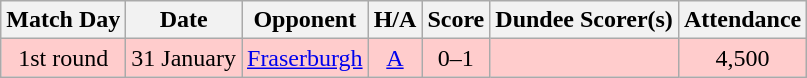<table class="wikitable" style="text-align:center">
<tr>
<th>Match Day</th>
<th>Date</th>
<th>Opponent</th>
<th>H/A</th>
<th>Score</th>
<th>Dundee Scorer(s)</th>
<th>Attendance</th>
</tr>
<tr bgcolor="#FFCCCC">
<td>1st round</td>
<td align="left">31 January</td>
<td align="left"><a href='#'>Fraserburgh</a></td>
<td><a href='#'>A</a></td>
<td>0–1</td>
<td align="left"></td>
<td>4,500</td>
</tr>
</table>
